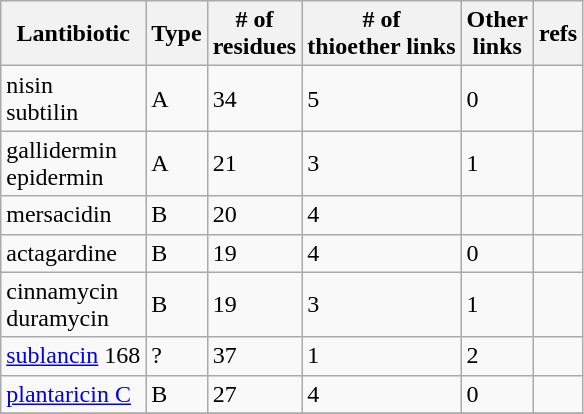<table class="wikitable">
<tr>
<th>Lantibiotic</th>
<th>Type</th>
<th># of<br>residues</th>
<th># of<br>thioether links</th>
<th>Other<br>links</th>
<th>refs</th>
</tr>
<tr>
<td>nisin<br>subtilin</td>
<td>A</td>
<td>34</td>
<td>5</td>
<td>0</td>
<td></td>
</tr>
<tr>
<td>gallidermin<br>epidermin</td>
<td>A</td>
<td>21</td>
<td>3</td>
<td>1</td>
<td></td>
</tr>
<tr>
<td>mersacidin</td>
<td>B</td>
<td>20</td>
<td>4</td>
<td></td>
<td></td>
</tr>
<tr>
<td>actagardine</td>
<td>B</td>
<td>19</td>
<td>4</td>
<td>0</td>
<td></td>
</tr>
<tr>
<td>cinnamycin<br>duramycin</td>
<td>B</td>
<td>19</td>
<td>3</td>
<td>1</td>
<td></td>
</tr>
<tr>
<td><a href='#'>sublancin</a> 168</td>
<td>?</td>
<td>37</td>
<td>1</td>
<td>2</td>
<td></td>
</tr>
<tr>
<td><a href='#'>plantaricin C</a></td>
<td>B</td>
<td>27</td>
<td>4</td>
<td>0</td>
<td></td>
</tr>
<tr>
</tr>
</table>
